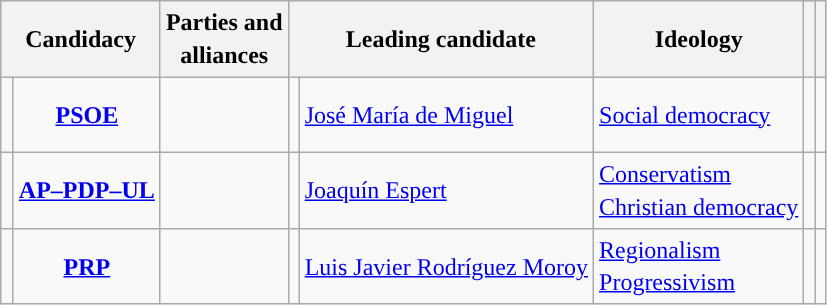<table class="wikitable" style="line-height:1.35em; text-align:left;">
<tr>
<th colspan="2">Candidacy</th>
<th>Parties and<br>alliances</th>
<th colspan="2">Leading candidate</th>
<th>Ideology</th>
<th></th>
<th></th>
</tr>
<tr>
<td width="1" style="color:inherit;background:"></td>
<td align="center"><strong><a href='#'>PSOE</a></strong></td>
<td></td>
<td></td>
<td><a href='#'>José María de Miguel</a></td>
<td><a href='#'>Social democracy</a></td>
<td></td>
<td><br><br></td>
</tr>
<tr>
<td style="color:inherit;background:"></td>
<td align="center"><strong><a href='#'>AP–PDP–UL</a></strong></td>
<td></td>
<td></td>
<td><a href='#'>Joaquín Espert</a></td>
<td><a href='#'>Conservatism</a><br><a href='#'>Christian democracy</a></td>
<td></td>
<td></td>
</tr>
<tr>
<td style="color:inherit;background:"></td>
<td align="center"><strong><a href='#'>PRP</a></strong></td>
<td></td>
<td></td>
<td><a href='#'>Luis Javier Rodríguez Moroy</a></td>
<td><a href='#'>Regionalism</a><br><a href='#'>Progressivism</a></td>
<td></td>
<td></td>
</tr>
</table>
